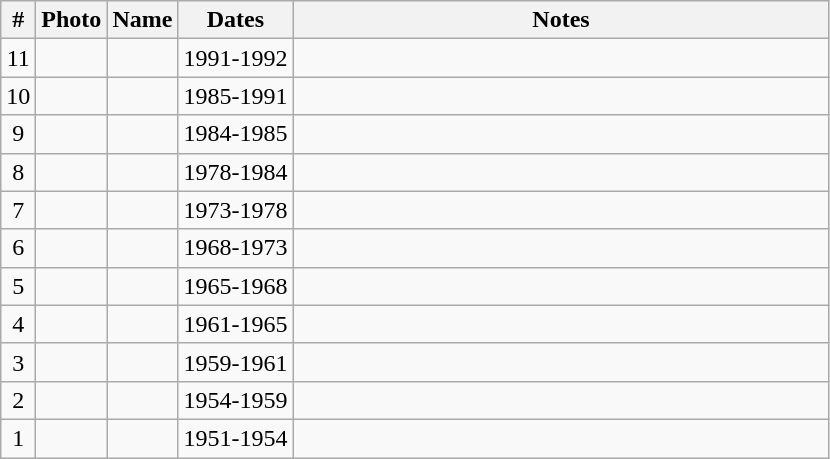<table class="wikitable sortable" style="text-align:center;">
<tr>
<th>#</th>
<th class="unsortable">Photo</th>
<th>Name</th>
<th>Dates</th>
<th class="unsortable" style="width:350px;">Notes</th>
</tr>
<tr>
<td>11</td>
<td></td>
<td></td>
<td>1991-1992</td>
<td></td>
</tr>
<tr>
<td>10</td>
<td></td>
<td></td>
<td>1985-1991</td>
<td></td>
</tr>
<tr>
<td>9</td>
<td></td>
<td></td>
<td>1984-1985</td>
<td></td>
</tr>
<tr>
<td>8</td>
<td></td>
<td></td>
<td>1978-1984</td>
<td></td>
</tr>
<tr>
<td>7</td>
<td></td>
<td></td>
<td>1973-1978</td>
<td></td>
</tr>
<tr>
<td>6</td>
<td></td>
<td></td>
<td>1968-1973</td>
<td></td>
</tr>
<tr>
<td>5</td>
<td></td>
<td></td>
<td>1965-1968</td>
<td></td>
</tr>
<tr>
<td>4</td>
<td></td>
<td></td>
<td>1961-1965</td>
<td></td>
</tr>
<tr>
<td>3</td>
<td></td>
<td></td>
<td>1959-1961</td>
<td></td>
</tr>
<tr>
<td>2</td>
<td></td>
<td></td>
<td>1954-1959</td>
<td></td>
</tr>
<tr>
<td>1</td>
<td></td>
<td></td>
<td>1951-1954</td>
<td></td>
</tr>
</table>
